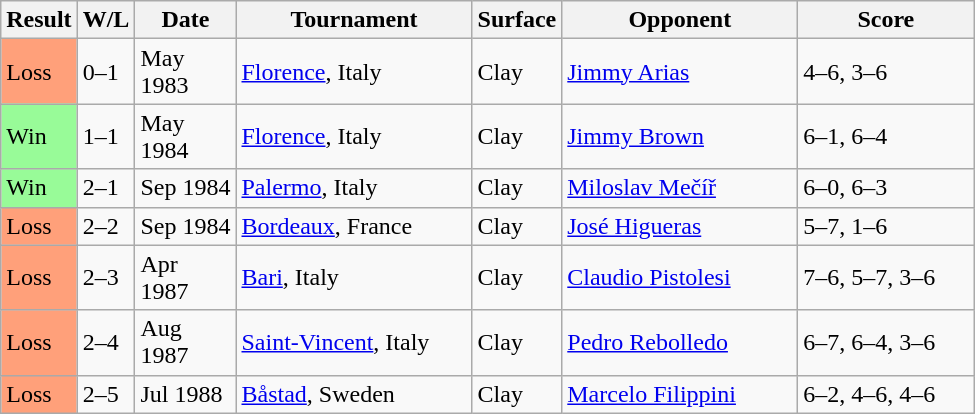<table class="sortable wikitable">
<tr>
<th style="width:40px">Result</th>
<th style="width:30px" class="unsortable">W/L</th>
<th style="width:60px">Date</th>
<th style="width:150px">Tournament</th>
<th style="width:50px">Surface</th>
<th style="width:150px">Opponent</th>
<th style="width:110px" class="unsortable">Score</th>
</tr>
<tr>
<td style="background:#ffa07a;">Loss</td>
<td>0–1</td>
<td>May 1983</td>
<td><a href='#'>Florence</a>, Italy</td>
<td>Clay</td>
<td> <a href='#'>Jimmy Arias</a></td>
<td>4–6, 3–6</td>
</tr>
<tr>
<td style="background:#98fb98;">Win</td>
<td>1–1</td>
<td>May 1984</td>
<td><a href='#'>Florence</a>, Italy</td>
<td>Clay</td>
<td> <a href='#'>Jimmy Brown</a></td>
<td>6–1, 6–4</td>
</tr>
<tr>
<td style="background:#98fb98;">Win</td>
<td>2–1</td>
<td>Sep 1984</td>
<td><a href='#'>Palermo</a>, Italy</td>
<td>Clay</td>
<td> <a href='#'>Miloslav Mečíř</a></td>
<td>6–0, 6–3</td>
</tr>
<tr>
<td style="background:#ffa07a;">Loss</td>
<td>2–2</td>
<td>Sep 1984</td>
<td><a href='#'>Bordeaux</a>, France</td>
<td>Clay</td>
<td> <a href='#'>José Higueras</a></td>
<td>5–7, 1–6</td>
</tr>
<tr>
<td style="background:#ffa07a;">Loss</td>
<td>2–3</td>
<td>Apr 1987</td>
<td><a href='#'>Bari</a>, Italy</td>
<td>Clay</td>
<td> <a href='#'>Claudio Pistolesi</a></td>
<td>7–6, 5–7, 3–6</td>
</tr>
<tr>
<td style="background:#ffa07a;">Loss</td>
<td>2–4</td>
<td>Aug 1987</td>
<td><a href='#'>Saint-Vincent</a>, Italy</td>
<td>Clay</td>
<td> <a href='#'>Pedro Rebolledo</a></td>
<td>6–7, 6–4, 3–6</td>
</tr>
<tr>
<td style="background:#ffa07a;">Loss</td>
<td>2–5</td>
<td>Jul 1988</td>
<td><a href='#'>Båstad</a>, Sweden</td>
<td>Clay</td>
<td> <a href='#'>Marcelo Filippini</a></td>
<td>6–2, 4–6, 4–6</td>
</tr>
</table>
